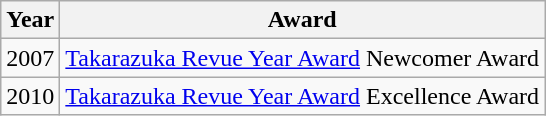<table class="wikitable">
<tr>
<th>Year</th>
<th>Award</th>
</tr>
<tr>
<td>2007</td>
<td><a href='#'>Takarazuka Revue Year Award</a> Newcomer Award</td>
</tr>
<tr>
<td>2010</td>
<td><a href='#'>Takarazuka Revue Year Award</a> Excellence Award</td>
</tr>
</table>
